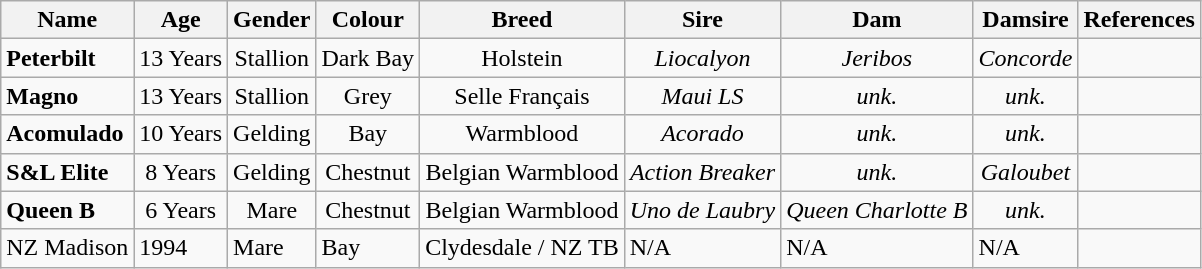<table class="wikitable">
<tr>
<th>Name</th>
<th>Age</th>
<th>Gender</th>
<th>Colour</th>
<th>Breed</th>
<th>Sire</th>
<th>Dam</th>
<th>Damsire</th>
<th>References</th>
</tr>
<tr>
<td><strong>Peterbilt</strong></td>
<td align="center">13 Years</td>
<td align="center">Stallion</td>
<td align="center">Dark Bay</td>
<td align="center">Holstein</td>
<td align="center"><em>Liocalyon</em></td>
<td align="center"><em>Jeribos</em></td>
<td align="center"><em>Concorde</em></td>
<td align="center"></td>
</tr>
<tr>
<td><strong>Magno</strong></td>
<td align="center">13 Years</td>
<td align="center">Stallion</td>
<td align="center">Grey</td>
<td align="center">Selle Français</td>
<td align="center"><em>Maui LS</em></td>
<td align="center"><em>unk.</em></td>
<td align="center"><em>unk.</em></td>
<td align="center"></td>
</tr>
<tr>
<td><strong>Acomulado</strong></td>
<td align="center">10 Years</td>
<td align="center">Gelding</td>
<td align="center">Bay</td>
<td align="center">Warmblood</td>
<td align="center"><em>Acorado</em></td>
<td align="center"><em>unk.</em></td>
<td align="center"><em>unk.</em></td>
<td align="center"></td>
</tr>
<tr>
<td><strong>S&L Elite</strong></td>
<td align="center">8 Years</td>
<td align="center">Gelding</td>
<td align="center">Chestnut</td>
<td align="center">Belgian Warmblood</td>
<td align="center"><em>Action Breaker</em></td>
<td align="center"><em>unk.</em></td>
<td align="center"><em>Galoubet</em></td>
<td align="center"></td>
</tr>
<tr>
<td><strong>Queen B</strong></td>
<td align="center">6 Years</td>
<td align="center">Mare</td>
<td align="center">Chestnut</td>
<td align="center">Belgian Warmblood</td>
<td align="center"><em>Uno de Laubry</em></td>
<td align="center"><em>Queen Charlotte B</em></td>
<td align="center"><em>unk.</em></td>
<td align="center"></td>
</tr>
<tr>
<td>NZ Madison</td>
<td>1994</td>
<td>Mare</td>
<td>Bay</td>
<td>Clydesdale / NZ TB</td>
<td>N/A</td>
<td>N/A</td>
<td>N/A</td>
<td></td>
</tr>
</table>
